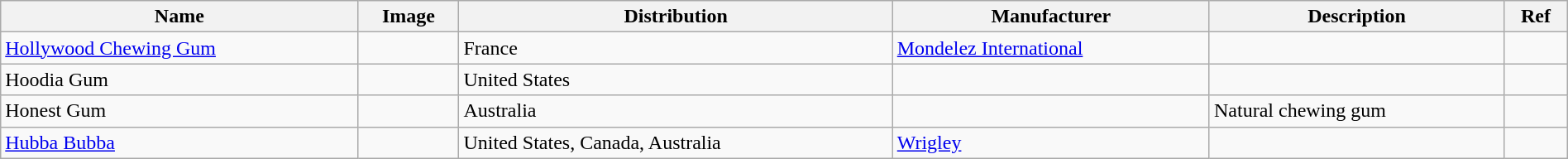<table class="wikitable sortable" style="width:100%">
<tr>
<th>Name</th>
<th class="unsortable">Image</th>
<th>Distribution</th>
<th>Manufacturer</th>
<th>Description</th>
<th>Ref</th>
</tr>
<tr>
<td><a href='#'>Hollywood Chewing Gum</a></td>
<td></td>
<td>France</td>
<td><a href='#'>Mondelez International</a></td>
<td></td>
<td></td>
</tr>
<tr>
<td>Hoodia Gum</td>
<td></td>
<td>United States</td>
<td></td>
<td></td>
<td></td>
</tr>
<tr>
<td>Honest Gum</td>
<td></td>
<td>Australia</td>
<td></td>
<td>Natural chewing gum</td>
<td></td>
</tr>
<tr>
<td><a href='#'>Hubba Bubba</a></td>
<td></td>
<td>United States, Canada, Australia</td>
<td><a href='#'>Wrigley</a></td>
<td></td>
<td></td>
</tr>
</table>
